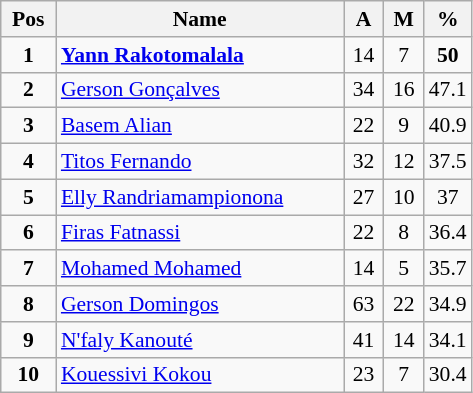<table class="wikitable" style="text-align:center; font-size:90%;">
<tr>
<th width=30px>Pos</th>
<th width=185px>Name</th>
<th width=20px>A</th>
<th width=20px>M</th>
<th width=25px>%</th>
</tr>
<tr>
<td><strong>1</strong></td>
<td align=left> <strong><a href='#'>Yann Rakotomalala</a></strong></td>
<td>14</td>
<td>7</td>
<td><strong>50</strong></td>
</tr>
<tr>
<td><strong>2</strong></td>
<td align=left> <a href='#'>Gerson Gonçalves</a></td>
<td>34</td>
<td>16</td>
<td>47.1</td>
</tr>
<tr>
<td><strong>3</strong></td>
<td align=left> <a href='#'>Basem Alian</a></td>
<td>22</td>
<td>9</td>
<td>40.9</td>
</tr>
<tr>
<td><strong>4</strong></td>
<td align=left> <a href='#'>Titos Fernando</a></td>
<td>32</td>
<td>12</td>
<td>37.5</td>
</tr>
<tr>
<td><strong>5</strong></td>
<td align=left> <a href='#'>Elly Randriamampionona</a></td>
<td>27</td>
<td>10</td>
<td>37</td>
</tr>
<tr>
<td><strong>6</strong></td>
<td align=left> <a href='#'>Firas Fatnassi</a></td>
<td>22</td>
<td>8</td>
<td>36.4</td>
</tr>
<tr>
<td><strong>7</strong></td>
<td align=left> <a href='#'>Mohamed Mohamed</a></td>
<td>14</td>
<td>5</td>
<td>35.7</td>
</tr>
<tr>
<td><strong>8</strong></td>
<td align=left> <a href='#'>Gerson Domingos</a></td>
<td>63</td>
<td>22</td>
<td>34.9</td>
</tr>
<tr>
<td><strong>9</strong></td>
<td align=left> <a href='#'>N'faly Kanouté</a></td>
<td>41</td>
<td>14</td>
<td>34.1</td>
</tr>
<tr>
<td><strong>10</strong></td>
<td align=left> <a href='#'>Kouessivi Kokou</a></td>
<td>23</td>
<td>7</td>
<td>30.4</td>
</tr>
</table>
